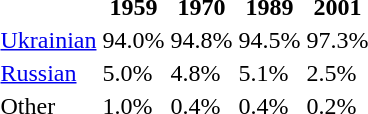<table class="standard sortable">
<tr>
<th></th>
<th>1959</th>
<th>1970</th>
<th>1989</th>
<th>2001</th>
</tr>
<tr>
<td><a href='#'>Ukrainian</a></td>
<td>94.0%</td>
<td>94.8%</td>
<td>94.5%</td>
<td>97.3%</td>
</tr>
<tr>
<td><a href='#'>Russian</a></td>
<td>5.0%</td>
<td>4.8%</td>
<td>5.1%</td>
<td>2.5%</td>
</tr>
<tr>
<td>Other</td>
<td>1.0%</td>
<td>0.4%</td>
<td>0.4%</td>
<td>0.2%</td>
</tr>
</table>
